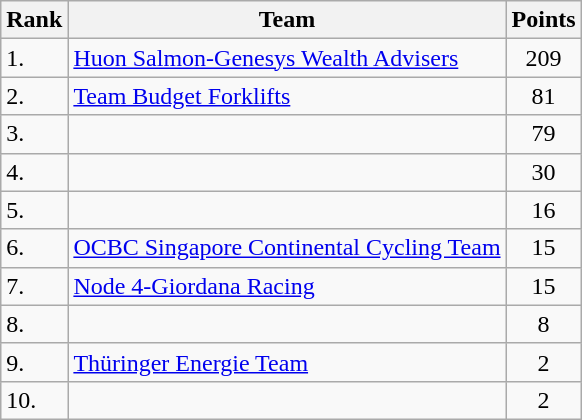<table class="wikitable sortable">
<tr>
<th>Rank</th>
<th>Team</th>
<th>Points</th>
</tr>
<tr>
<td>1.</td>
<td><a href='#'>Huon Salmon-Genesys Wealth Advisers</a></td>
<td align=center>209</td>
</tr>
<tr>
<td>2.</td>
<td><a href='#'>Team Budget Forklifts</a></td>
<td align=center>81</td>
</tr>
<tr>
<td>3.</td>
<td></td>
<td align=center>79</td>
</tr>
<tr>
<td>4.</td>
<td></td>
<td align=center>30</td>
</tr>
<tr>
<td>5.</td>
<td></td>
<td align=center>16</td>
</tr>
<tr>
<td>6.</td>
<td><a href='#'>OCBC Singapore Continental Cycling Team</a></td>
<td align=center>15</td>
</tr>
<tr>
<td>7.</td>
<td><a href='#'>Node 4-Giordana Racing</a></td>
<td align=center>15</td>
</tr>
<tr>
<td>8.</td>
<td></td>
<td align=center>8</td>
</tr>
<tr>
<td>9.</td>
<td><a href='#'>Thüringer Energie Team</a></td>
<td align=center>2</td>
</tr>
<tr>
<td>10.</td>
<td></td>
<td align=center>2</td>
</tr>
</table>
